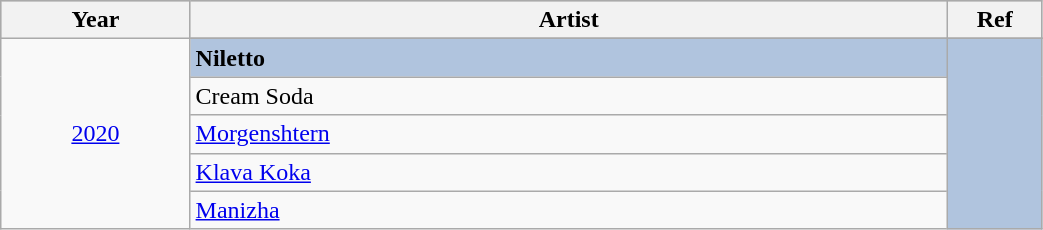<table class="wikitable" style="width:55%;">
<tr style="background:#bebebe;">
<th style="width:10%;">Year</th>
<th style="width:40%;">Artist</th>
<th style="width:5%;">Ref</th>
</tr>
<tr>
<td rowspan="6" align="center"><a href='#'>2020</a></td>
</tr>
<tr style="background:#B0C4DE">
<td><strong>Niletto</strong></td>
<td rowspan="6" align="center"></td>
</tr>
<tr>
<td>Cream Soda</td>
</tr>
<tr>
<td><a href='#'>Morgenshtern</a></td>
</tr>
<tr>
<td><a href='#'>Klava Koka</a></td>
</tr>
<tr>
<td><a href='#'>Manizha</a></td>
</tr>
</table>
